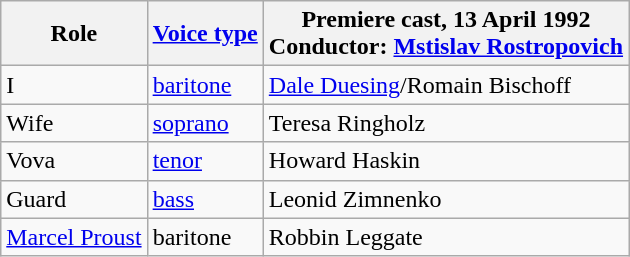<table class="wikitable">
<tr>
<th>Role</th>
<th><a href='#'>Voice type</a></th>
<th>Premiere cast, 13 April 1992<br>Conductor: <a href='#'>Mstislav Rostropovich</a></th>
</tr>
<tr>
<td>I</td>
<td><a href='#'>baritone</a></td>
<td><a href='#'>Dale Duesing</a>/Romain Bischoff</td>
</tr>
<tr>
<td>Wife</td>
<td><a href='#'>soprano</a></td>
<td>Teresa Ringholz</td>
</tr>
<tr>
<td>Vova</td>
<td><a href='#'>tenor</a></td>
<td>Howard Haskin</td>
</tr>
<tr>
<td>Guard</td>
<td><a href='#'>bass</a></td>
<td>Leonid Zimnenko</td>
</tr>
<tr>
<td><a href='#'>Marcel Proust</a></td>
<td>baritone</td>
<td>Robbin Leggate</td>
</tr>
</table>
